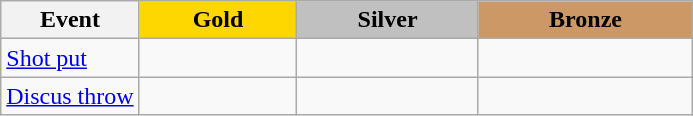<table class=wikitable style="font-size:100%">
<tr>
<th rowspan="1" width="20%">Event</th>
<th rowspan="1" style="background:gold;">Gold</th>
<th colspan="1" style="background:silver;">Silver</th>
<th colspan="1" style="background:#CC9966;">Bronze</th>
</tr>
<tr>
<td><a href='#'>Shot put</a><br></td>
<td></td>
<td></td>
<td></td>
</tr>
<tr>
<td><a href='#'>Discus throw</a><br></td>
<td></td>
<td></td>
<td></td>
</tr>
</table>
